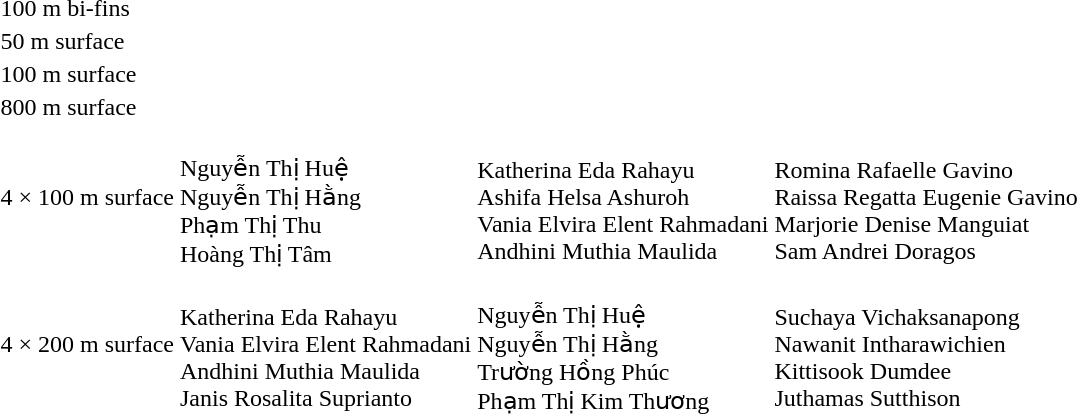<table>
<tr>
<td>100 m bi-fins</td>
<td></td>
<td></td>
<td></td>
</tr>
<tr>
<td>50 m surface</td>
<td></td>
<td></td>
<td></td>
</tr>
<tr>
<td>100 m surface</td>
<td></td>
<td></td>
<td></td>
</tr>
<tr>
<td>800 m surface</td>
<td></td>
<td></td>
<td></td>
</tr>
<tr>
<td>4 × 100 m surface</td>
<td><br>Nguyễn Thị Huệ<br>Nguyễn Thị Hằng<br>Phạm Thị Thu<br>Hoàng Thị Tâm</td>
<td nowrap><br>Katherina Eda Rahayu<br>Ashifa Helsa Ashuroh<br>Vania Elvira Elent Rahmadani<br>Andhini Muthia Maulida</td>
<td nowrap><br>Romina Rafaelle Gavino<br>Raissa Regatta Eugenie Gavino<br>Marjorie Denise Manguiat<br>Sam Andrei Doragos</td>
</tr>
<tr>
<td>4 × 200 m surface</td>
<td nowrap><br>Katherina Eda Rahayu<br>Vania Elvira Elent Rahmadani<br>Andhini Muthia Maulida<br>Janis Rosalita Suprianto</td>
<td><br>Nguyễn Thị Huệ<br>Nguyễn Thị Hằng<br>Trường Hồng Phúc<br>Phạm Thị Kim Thương</td>
<td><br>Suchaya Vichaksanapong<br>Nawanit Intharawichien<br>Kittisook Dumdee<br>Juthamas Sutthison</td>
</tr>
</table>
